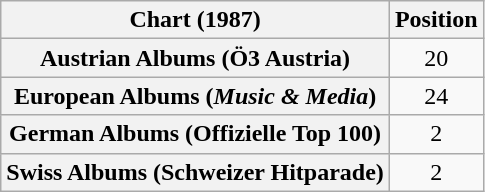<table class="wikitable sortable plainrowheaders" style="text-align:center">
<tr>
<th scope="col">Chart (1987)</th>
<th scope="col">Position</th>
</tr>
<tr>
<th scope="row">Austrian Albums (Ö3 Austria)</th>
<td>20</td>
</tr>
<tr>
<th scope="row">European Albums (<em>Music & Media</em>)</th>
<td>24</td>
</tr>
<tr>
<th scope="row">German Albums (Offizielle Top 100)</th>
<td>2</td>
</tr>
<tr>
<th scope="row">Swiss Albums (Schweizer Hitparade)</th>
<td>2</td>
</tr>
</table>
